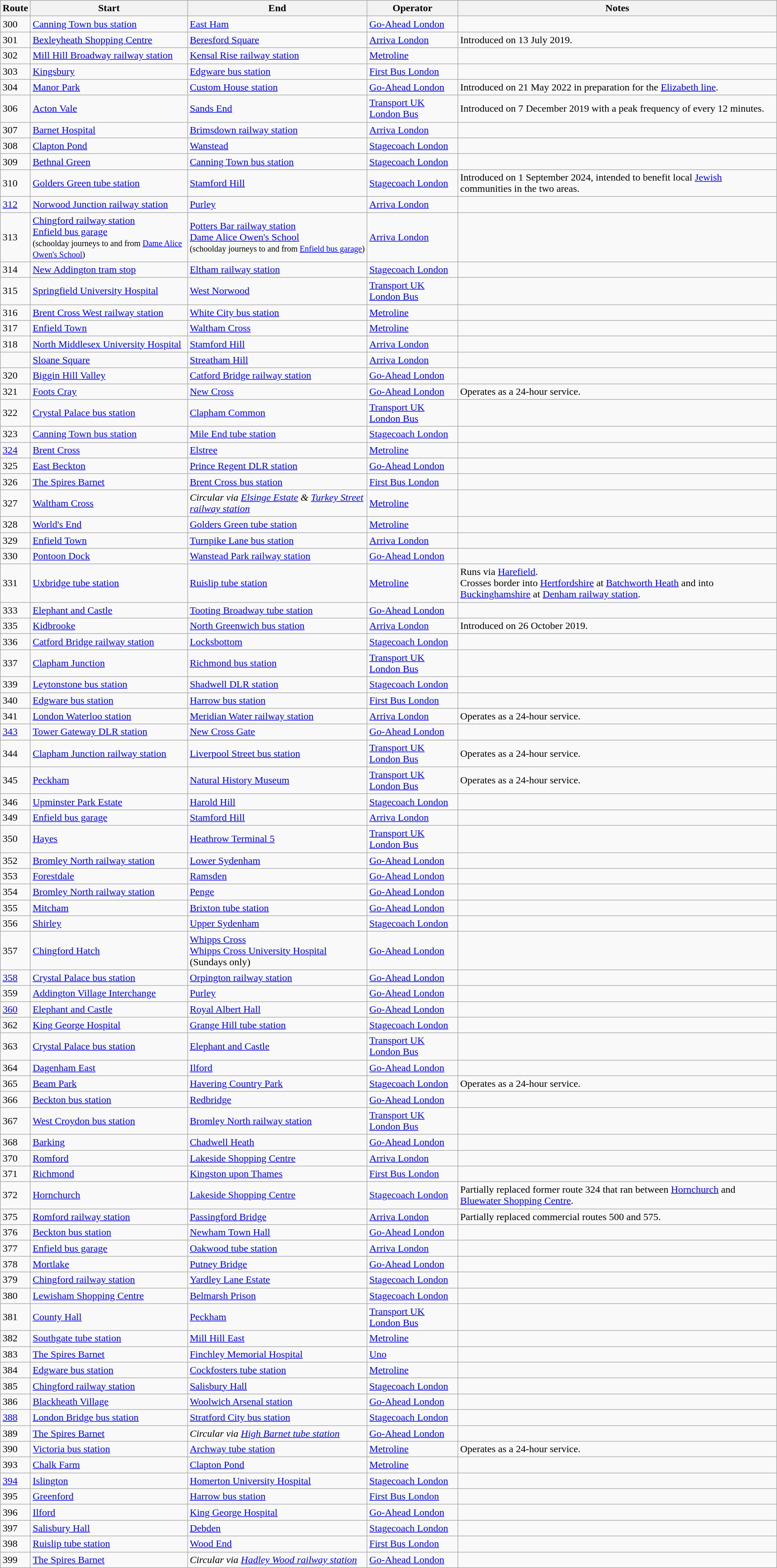<table class="wikitable sortable">
<tr>
<th>Route</th>
<th>Start</th>
<th>End</th>
<th>Operator</th>
<th class=unsortable>Notes</th>
</tr>
<tr>
<td>300</td>
<td><a href='#'>Canning Town bus station</a></td>
<td><a href='#'>East Ham</a></td>
<td><a href='#'>Go-Ahead London</a></td>
<td></td>
</tr>
<tr>
<td>301</td>
<td><a href='#'>Bexleyheath Shopping Centre</a></td>
<td><a href='#'>Beresford Square</a></td>
<td><a href='#'>Arriva London</a></td>
<td>Introduced on 13 July 2019.</td>
</tr>
<tr>
<td>302</td>
<td><a href='#'>Mill Hill Broadway railway station</a></td>
<td><a href='#'>Kensal Rise railway station</a></td>
<td><a href='#'>Metroline</a></td>
<td></td>
</tr>
<tr>
<td>303</td>
<td><a href='#'>Kingsbury</a></td>
<td><a href='#'>Edgware bus station</a></td>
<td><a href='#'>First Bus London</a></td>
<td></td>
</tr>
<tr>
<td>304</td>
<td><a href='#'>Manor Park</a></td>
<td><a href='#'>Custom House station</a></td>
<td><a href='#'>Go-Ahead London</a></td>
<td>Introduced on 21 May 2022 in preparation for the <a href='#'>Elizabeth line</a>.</td>
</tr>
<tr>
<td>306</td>
<td><a href='#'>Acton Vale</a></td>
<td><a href='#'>Sands End</a></td>
<td><a href='#'>Transport UK London Bus</a></td>
<td>Introduced on 7 December 2019 with a peak frequency of every 12 minutes.</td>
</tr>
<tr>
<td>307</td>
<td><a href='#'>Barnet Hospital</a></td>
<td><a href='#'>Brimsdown railway station</a></td>
<td><a href='#'>Arriva London</a></td>
<td></td>
</tr>
<tr>
<td>308</td>
<td><a href='#'>Clapton Pond</a></td>
<td><a href='#'>Wanstead</a></td>
<td><a href='#'>Stagecoach London</a></td>
<td></td>
</tr>
<tr>
<td>309</td>
<td><a href='#'>Bethnal Green</a></td>
<td><a href='#'>Canning Town bus station</a></td>
<td><a href='#'>Stagecoach London</a></td>
<td></td>
</tr>
<tr>
<td>310</td>
<td><a href='#'>Golders Green tube station</a></td>
<td><a href='#'>Stamford Hill</a></td>
<td><a href='#'>Stagecoach London</a></td>
<td>Introduced on 1 September 2024, intended to benefit local <a href='#'>Jewish</a> communities in the two areas.</td>
</tr>
<tr>
<td><a href='#'>312</a></td>
<td><a href='#'>Norwood Junction railway station</a></td>
<td><a href='#'>Purley</a></td>
<td><a href='#'>Arriva London</a></td>
<td></td>
</tr>
<tr>
<td>313</td>
<td><a href='#'>Chingford railway station</a><br><a href='#'>Enfield bus garage</a><br><small>(schoolday journeys to and from <a href='#'>Dame Alice Owen's School</a>)</small></td>
<td><a href='#'>Potters Bar railway station</a><br><a href='#'>Dame Alice Owen's School</a><br><small>(schoolday journeys to and from <a href='#'>Enfield bus garage</a>)</small></td>
<td><a href='#'>Arriva London</a></td>
<td></td>
</tr>
<tr>
<td>314</td>
<td><a href='#'>New Addington tram stop</a></td>
<td><a href='#'>Eltham railway station</a></td>
<td><a href='#'>Stagecoach London</a></td>
<td></td>
</tr>
<tr>
<td>315</td>
<td><a href='#'>Springfield University Hospital</a></td>
<td><a href='#'>West Norwood</a></td>
<td><a href='#'>Transport UK London Bus</a></td>
<td></td>
</tr>
<tr>
<td>316</td>
<td><a href='#'>Brent Cross West railway station</a></td>
<td><a href='#'>White City bus station</a></td>
<td><a href='#'>Metroline</a></td>
<td></td>
</tr>
<tr>
<td>317</td>
<td><a href='#'>Enfield Town</a></td>
<td><a href='#'>Waltham Cross</a></td>
<td><a href='#'>Metroline</a></td>
<td></td>
</tr>
<tr>
<td>318</td>
<td><a href='#'>North Middlesex University Hospital</a></td>
<td><a href='#'>Stamford Hill</a></td>
<td><a href='#'>Arriva London</a></td>
<td></td>
</tr>
<tr>
<td></td>
<td><a href='#'>Sloane Square</a></td>
<td><a href='#'>Streatham Hill</a></td>
<td><a href='#'>Arriva London</a></td>
<td></td>
</tr>
<tr>
<td>320</td>
<td><a href='#'>Biggin Hill Valley</a></td>
<td><a href='#'>Catford Bridge railway station</a></td>
<td><a href='#'>Go-Ahead London</a></td>
<td></td>
</tr>
<tr>
<td>321</td>
<td><a href='#'>Foots Cray</a></td>
<td><a href='#'>New Cross</a></td>
<td><a href='#'>Go-Ahead London</a></td>
<td>Operates as a 24-hour service.</td>
</tr>
<tr>
<td>322</td>
<td><a href='#'>Crystal Palace bus station</a></td>
<td><a href='#'>Clapham Common</a></td>
<td><a href='#'>Transport UK London Bus</a></td>
<td></td>
</tr>
<tr>
<td>323</td>
<td><a href='#'>Canning Town bus station</a></td>
<td><a href='#'>Mile End tube station</a></td>
<td><a href='#'>Stagecoach London</a></td>
<td></td>
</tr>
<tr>
<td><a href='#'>324</a></td>
<td><a href='#'>Brent Cross</a></td>
<td><a href='#'>Elstree</a></td>
<td><a href='#'>Metroline</a></td>
<td></td>
</tr>
<tr>
<td>325</td>
<td><a href='#'>East Beckton</a></td>
<td><a href='#'>Prince Regent DLR station</a></td>
<td><a href='#'>Go-Ahead London</a></td>
<td></td>
</tr>
<tr>
<td>326</td>
<td><a href='#'>The Spires Barnet</a></td>
<td><a href='#'>Brent Cross bus station</a></td>
<td><a href='#'>First Bus London</a></td>
<td></td>
</tr>
<tr>
<td>327</td>
<td><a href='#'>Waltham Cross</a></td>
<td><em>Circular via <a href='#'>Elsinge Estate</a> & <a href='#'>Turkey Street railway station</a></em></td>
<td><a href='#'>Metroline</a></td>
<td></td>
</tr>
<tr>
<td>328</td>
<td><a href='#'>World's End</a></td>
<td><a href='#'>Golders Green tube station</a></td>
<td><a href='#'>Metroline</a></td>
<td></td>
</tr>
<tr>
<td>329</td>
<td><a href='#'>Enfield Town</a></td>
<td><a href='#'>Turnpike Lane bus station</a></td>
<td><a href='#'>Arriva London</a></td>
<td></td>
</tr>
<tr>
<td>330</td>
<td><a href='#'>Pontoon Dock</a></td>
<td><a href='#'>Wanstead Park railway station</a></td>
<td><a href='#'>Go-Ahead London</a></td>
<td></td>
</tr>
<tr>
<td>331</td>
<td><a href='#'>Uxbridge tube station</a></td>
<td><a href='#'>Ruislip tube station</a></td>
<td><a href='#'>Metroline</a></td>
<td>Runs via <a href='#'>Harefield</a>.<br>Crosses border into <a href='#'>Hertfordshire</a> at <a href='#'>Batchworth Heath</a> and into <a href='#'>Buckinghamshire</a> at <a href='#'>Denham railway station</a>.</td>
</tr>
<tr>
<td>333</td>
<td><a href='#'>Elephant and Castle</a></td>
<td><a href='#'>Tooting Broadway tube station</a></td>
<td><a href='#'>Go-Ahead London</a></td>
<td></td>
</tr>
<tr>
<td>335</td>
<td><a href='#'>Kidbrooke</a></td>
<td><a href='#'>North Greenwich bus station</a></td>
<td><a href='#'>Arriva London</a></td>
<td>Introduced on 26 October 2019.</td>
</tr>
<tr>
<td>336</td>
<td><a href='#'>Catford Bridge railway station</a></td>
<td><a href='#'>Locksbottom</a></td>
<td><a href='#'>Stagecoach London</a></td>
<td></td>
</tr>
<tr>
<td>337</td>
<td><a href='#'>Clapham Junction</a></td>
<td><a href='#'>Richmond bus station</a></td>
<td><a href='#'>Transport UK London Bus</a></td>
<td></td>
</tr>
<tr>
<td>339</td>
<td><a href='#'>Leytonstone bus station</a></td>
<td><a href='#'>Shadwell DLR station</a></td>
<td><a href='#'>Stagecoach London</a></td>
<td></td>
</tr>
<tr>
<td>340</td>
<td><a href='#'>Edgware bus station</a></td>
<td><a href='#'>Harrow bus station</a></td>
<td><a href='#'>First Bus London</a></td>
<td></td>
</tr>
<tr>
<td>341</td>
<td><a href='#'>London Waterloo station</a></td>
<td><a href='#'>Meridian Water railway station</a></td>
<td><a href='#'>Arriva London</a></td>
<td>Operates as a 24-hour service.</td>
</tr>
<tr>
<td><a href='#'>343</a></td>
<td><a href='#'>Tower Gateway DLR station</a></td>
<td><a href='#'>New Cross Gate</a></td>
<td><a href='#'>Go-Ahead London</a></td>
<td></td>
</tr>
<tr>
<td>344</td>
<td><a href='#'>Clapham Junction railway station</a></td>
<td><a href='#'>Liverpool Street bus station</a></td>
<td><a href='#'>Transport UK London Bus</a></td>
<td>Operates as a 24-hour service.</td>
</tr>
<tr>
<td>345</td>
<td><a href='#'>Peckham</a></td>
<td><a href='#'>Natural History Museum</a></td>
<td><a href='#'>Transport UK London Bus</a></td>
<td>Operates as a 24-hour service.</td>
</tr>
<tr>
<td>346</td>
<td><a href='#'>Upminster Park Estate</a></td>
<td><a href='#'>Harold Hill</a></td>
<td><a href='#'>Stagecoach London</a></td>
<td></td>
</tr>
<tr>
<td>349</td>
<td><a href='#'>Enfield bus garage</a></td>
<td><a href='#'>Stamford Hill</a></td>
<td><a href='#'>Arriva London</a></td>
<td></td>
</tr>
<tr>
<td>350</td>
<td><a href='#'>Hayes</a></td>
<td><a href='#'>Heathrow Terminal 5</a></td>
<td><a href='#'>Transport UK London Bus</a></td>
<td></td>
</tr>
<tr>
<td>352</td>
<td><a href='#'>Bromley North railway station</a></td>
<td><a href='#'>Lower Sydenham</a></td>
<td><a href='#'>Go-Ahead London</a></td>
<td></td>
</tr>
<tr>
<td>353</td>
<td><a href='#'>Forestdale</a></td>
<td><a href='#'>Ramsden</a></td>
<td><a href='#'>Go-Ahead London</a></td>
<td></td>
</tr>
<tr>
<td>354</td>
<td><a href='#'>Bromley North railway station</a></td>
<td><a href='#'>Penge</a></td>
<td><a href='#'>Go-Ahead London</a></td>
<td></td>
</tr>
<tr>
<td>355</td>
<td><a href='#'>Mitcham</a></td>
<td><a href='#'>Brixton tube station</a></td>
<td><a href='#'>Go-Ahead London</a></td>
<td></td>
</tr>
<tr>
<td>356</td>
<td><a href='#'>Shirley</a></td>
<td><a href='#'>Upper Sydenham</a></td>
<td><a href='#'>Stagecoach London</a></td>
<td></td>
</tr>
<tr>
<td>357</td>
<td><a href='#'>Chingford Hatch</a></td>
<td><a href='#'>Whipps Cross</a><br><a href='#'>Whipps Cross University Hospital</a> (Sundays only)</td>
<td><a href='#'>Go-Ahead London</a></td>
<td></td>
</tr>
<tr>
<td><a href='#'>358</a></td>
<td><a href='#'>Crystal Palace bus station</a></td>
<td><a href='#'>Orpington railway station</a></td>
<td><a href='#'>Go-Ahead London</a></td>
<td></td>
</tr>
<tr>
<td>359</td>
<td><a href='#'>Addington Village Interchange</a></td>
<td><a href='#'>Purley</a></td>
<td><a href='#'>Go-Ahead London</a></td>
<td></td>
</tr>
<tr>
<td><a href='#'>360</a></td>
<td><a href='#'>Elephant and Castle</a></td>
<td><a href='#'>Royal Albert Hall</a></td>
<td><a href='#'>Go-Ahead London</a></td>
<td></td>
</tr>
<tr>
<td>362</td>
<td><a href='#'>King George Hospital</a></td>
<td><a href='#'>Grange Hill tube station</a></td>
<td><a href='#'>Stagecoach London</a></td>
<td></td>
</tr>
<tr>
<td>363</td>
<td><a href='#'>Crystal Palace bus station</a></td>
<td><a href='#'>Elephant and Castle</a></td>
<td><a href='#'>Transport UK London Bus</a></td>
<td></td>
</tr>
<tr>
<td>364</td>
<td><a href='#'>Dagenham East</a></td>
<td><a href='#'>Ilford</a></td>
<td><a href='#'>Go-Ahead London</a></td>
<td></td>
</tr>
<tr>
<td>365</td>
<td><a href='#'>Beam Park</a></td>
<td><a href='#'>Havering Country Park</a></td>
<td><a href='#'>Stagecoach London</a></td>
<td>Operates as a 24-hour service.</td>
</tr>
<tr>
<td>366</td>
<td><a href='#'>Beckton bus station</a></td>
<td><a href='#'>Redbridge</a></td>
<td><a href='#'>Go-Ahead London</a></td>
<td></td>
</tr>
<tr>
<td>367</td>
<td><a href='#'>West Croydon bus station</a></td>
<td><a href='#'>Bromley North railway station</a></td>
<td><a href='#'>Transport UK London Bus</a></td>
<td></td>
</tr>
<tr>
<td>368</td>
<td><a href='#'>Barking</a></td>
<td><a href='#'>Chadwell Heath</a></td>
<td><a href='#'>Go-Ahead London</a></td>
<td></td>
</tr>
<tr>
<td>370</td>
<td><a href='#'>Romford</a></td>
<td><a href='#'>Lakeside Shopping Centre</a></td>
<td><a href='#'>Arriva London</a></td>
<td></td>
</tr>
<tr>
<td>371</td>
<td><a href='#'>Richmond</a></td>
<td><a href='#'>Kingston upon Thames</a></td>
<td><a href='#'>First Bus London</a></td>
<td></td>
</tr>
<tr>
<td>372</td>
<td><a href='#'>Hornchurch</a></td>
<td><a href='#'>Lakeside Shopping Centre</a></td>
<td><a href='#'>Stagecoach London</a></td>
<td>Partially replaced former route 324 that ran between <a href='#'>Hornchurch</a> and <a href='#'>Bluewater Shopping Centre</a>.</td>
</tr>
<tr>
<td>375</td>
<td><a href='#'>Romford railway station</a></td>
<td><a href='#'>Passingford Bridge</a></td>
<td><a href='#'>Arriva London</a></td>
<td>Partially replaced commercial routes 500 and 575.</td>
</tr>
<tr>
<td>376</td>
<td><a href='#'>Beckton bus station</a></td>
<td><a href='#'>Newham Town Hall</a></td>
<td><a href='#'>Go-Ahead London</a></td>
<td></td>
</tr>
<tr>
<td>377</td>
<td><a href='#'>Enfield bus garage</a></td>
<td><a href='#'>Oakwood tube station</a></td>
<td><a href='#'>Arriva London</a></td>
<td></td>
</tr>
<tr>
<td>378</td>
<td><a href='#'>Mortlake</a></td>
<td><a href='#'>Putney Bridge</a></td>
<td><a href='#'>Go-Ahead London</a></td>
<td></td>
</tr>
<tr>
<td>379</td>
<td><a href='#'>Chingford railway station</a></td>
<td><a href='#'>Yardley Lane Estate</a></td>
<td><a href='#'>Stagecoach London</a></td>
<td></td>
</tr>
<tr>
<td>380</td>
<td><a href='#'>Lewisham Shopping Centre</a></td>
<td><a href='#'>Belmarsh Prison</a></td>
<td><a href='#'>Stagecoach London</a></td>
<td></td>
</tr>
<tr>
<td>381</td>
<td><a href='#'>County Hall</a></td>
<td><a href='#'>Peckham</a></td>
<td><a href='#'>Transport UK London Bus</a></td>
<td></td>
</tr>
<tr>
<td>382</td>
<td><a href='#'>Southgate tube station</a></td>
<td><a href='#'>Mill Hill East</a></td>
<td><a href='#'>Metroline</a></td>
<td></td>
</tr>
<tr>
<td>383</td>
<td><a href='#'>The Spires Barnet</a></td>
<td><a href='#'>Finchley Memorial Hospital</a></td>
<td><a href='#'>Uno</a></td>
<td></td>
</tr>
<tr>
<td>384</td>
<td><a href='#'>Edgware bus station</a></td>
<td><a href='#'>Cockfosters tube station</a></td>
<td><a href='#'>Metroline</a></td>
<td></td>
</tr>
<tr>
<td>385</td>
<td><a href='#'>Chingford railway station</a></td>
<td><a href='#'>Salisbury Hall</a></td>
<td><a href='#'>Stagecoach London</a></td>
<td></td>
</tr>
<tr>
<td>386</td>
<td><a href='#'>Blackheath Village</a></td>
<td><a href='#'>Woolwich Arsenal station</a></td>
<td><a href='#'>Go-Ahead London</a></td>
<td></td>
</tr>
<tr>
<td><a href='#'>388</a></td>
<td><a href='#'>London Bridge bus station</a></td>
<td><a href='#'>Stratford City bus station</a></td>
<td><a href='#'>Stagecoach London</a></td>
<td></td>
</tr>
<tr>
<td>389</td>
<td><a href='#'>The Spires Barnet</a></td>
<td><em>Circular via <a href='#'>High Barnet tube station</a></em></td>
<td><a href='#'>Go-Ahead London</a></td>
<td></td>
</tr>
<tr>
<td>390</td>
<td><a href='#'>Victoria bus station</a></td>
<td><a href='#'>Archway tube station</a></td>
<td><a href='#'>Metroline</a></td>
<td>Operates as a 24-hour service.</td>
</tr>
<tr>
<td>393</td>
<td><a href='#'>Chalk Farm</a></td>
<td><a href='#'>Clapton Pond</a></td>
<td><a href='#'>Metroline</a></td>
<td></td>
</tr>
<tr>
<td><a href='#'>394</a></td>
<td><a href='#'>Islington</a></td>
<td><a href='#'>Homerton University Hospital</a></td>
<td><a href='#'>Stagecoach London</a></td>
<td></td>
</tr>
<tr>
<td>395</td>
<td><a href='#'>Greenford</a></td>
<td><a href='#'>Harrow bus station</a></td>
<td><a href='#'>First Bus London</a></td>
<td></td>
</tr>
<tr>
<td>396</td>
<td><a href='#'>Ilford</a></td>
<td><a href='#'>King George Hospital</a></td>
<td><a href='#'>Go-Ahead London</a></td>
<td></td>
</tr>
<tr>
<td>397</td>
<td><a href='#'>Salisbury Hall</a></td>
<td><a href='#'>Debden</a></td>
<td><a href='#'>Stagecoach London</a></td>
<td></td>
</tr>
<tr>
<td>398</td>
<td><a href='#'>Ruislip tube station</a></td>
<td><a href='#'>Wood End</a></td>
<td><a href='#'>First Bus London</a></td>
<td></td>
</tr>
<tr>
<td>399</td>
<td><a href='#'>The Spires Barnet</a></td>
<td><em>Circular via <a href='#'>Hadley Wood railway station</a></em></td>
<td><a href='#'>Go-Ahead London</a></td>
<td></td>
</tr>
</table>
